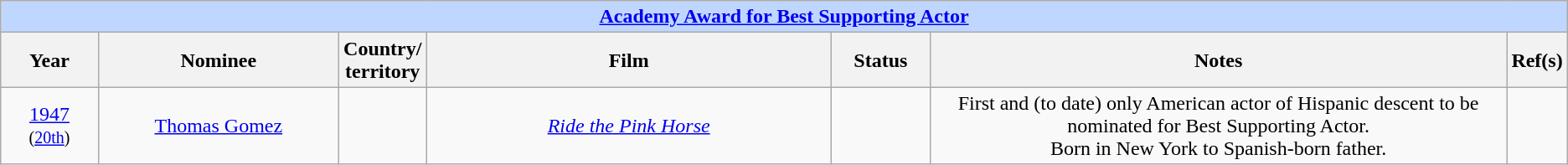<table class="wikitable" style="text-align: center">
<tr style="background:#bfd7ff;">
<td colspan="7" style="text-align:center;"><strong><a href='#'>Academy Award for Best Supporting Actor</a></strong></td>
</tr>
<tr style="background:#ebf5ff;">
<th style="width:75px;">Year</th>
<th style="width:200px;">Nominee</th>
<th style="width:50px;">Country/<br>territory</th>
<th style="width:350px;">Film</th>
<th style="width:75px;">Status</th>
<th style="width:500px;">Notes</th>
<th width="3">Ref(s)</th>
</tr>
<tr>
<td style="text-align: center"><a href='#'>1947</a><br><small>(<a href='#'>20th</a>)</small></td>
<td><a href='#'>Thomas Gomez</a></td>
<td><div></div></td>
<td><em><a href='#'>Ride the Pink Horse</a></em></td>
<td></td>
<td>First and (to date) only American actor of Hispanic descent to be nominated for Best Supporting Actor.<br>Born in New York to Spanish-born father.</td>
<td style="text-align: center"></td>
</tr>
</table>
